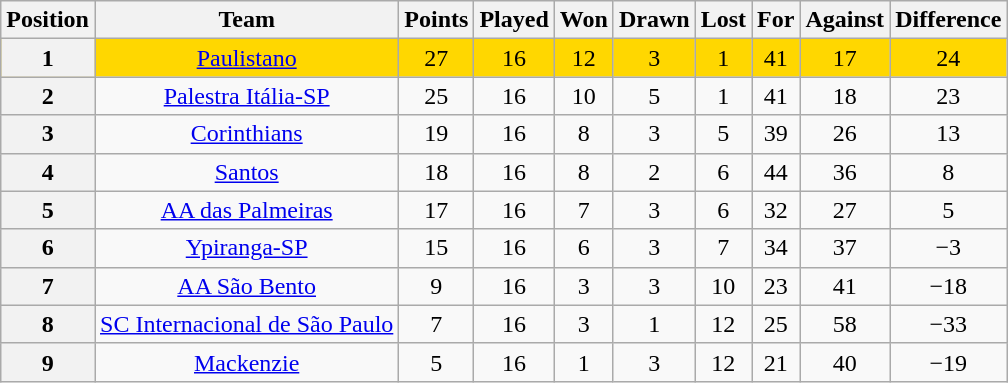<table class="wikitable" style="text-align:center">
<tr>
<th>Position</th>
<th>Team</th>
<th>Points</th>
<th>Played</th>
<th>Won</th>
<th>Drawn</th>
<th>Lost</th>
<th>For</th>
<th>Against</th>
<th>Difference</th>
</tr>
<tr style="background: gold;">
<th>1</th>
<td><a href='#'>Paulistano</a></td>
<td>27</td>
<td>16</td>
<td>12</td>
<td>3</td>
<td>1</td>
<td>41</td>
<td>17</td>
<td>24</td>
</tr>
<tr>
<th>2</th>
<td><a href='#'>Palestra Itália-SP</a></td>
<td>25</td>
<td>16</td>
<td>10</td>
<td>5</td>
<td>1</td>
<td>41</td>
<td>18</td>
<td>23</td>
</tr>
<tr>
<th>3</th>
<td><a href='#'>Corinthians</a></td>
<td>19</td>
<td>16</td>
<td>8</td>
<td>3</td>
<td>5</td>
<td>39</td>
<td>26</td>
<td>13</td>
</tr>
<tr>
<th>4</th>
<td><a href='#'>Santos</a></td>
<td>18</td>
<td>16</td>
<td>8</td>
<td>2</td>
<td>6</td>
<td>44</td>
<td>36</td>
<td>8</td>
</tr>
<tr>
<th>5</th>
<td><a href='#'>AA das Palmeiras</a></td>
<td>17</td>
<td>16</td>
<td>7</td>
<td>3</td>
<td>6</td>
<td>32</td>
<td>27</td>
<td>5</td>
</tr>
<tr>
<th>6</th>
<td><a href='#'>Ypiranga-SP</a></td>
<td>15</td>
<td>16</td>
<td>6</td>
<td>3</td>
<td>7</td>
<td>34</td>
<td>37</td>
<td>−3</td>
</tr>
<tr>
<th>7</th>
<td><a href='#'>AA São Bento</a></td>
<td>9</td>
<td>16</td>
<td>3</td>
<td>3</td>
<td>10</td>
<td>23</td>
<td>41</td>
<td>−18</td>
</tr>
<tr>
<th>8</th>
<td><a href='#'>SC Internacional de São Paulo</a></td>
<td>7</td>
<td>16</td>
<td>3</td>
<td>1</td>
<td>12</td>
<td>25</td>
<td>58</td>
<td>−33</td>
</tr>
<tr>
<th>9</th>
<td><a href='#'>Mackenzie</a></td>
<td>5</td>
<td>16</td>
<td>1</td>
<td>3</td>
<td>12</td>
<td>21</td>
<td>40</td>
<td>−19</td>
</tr>
</table>
